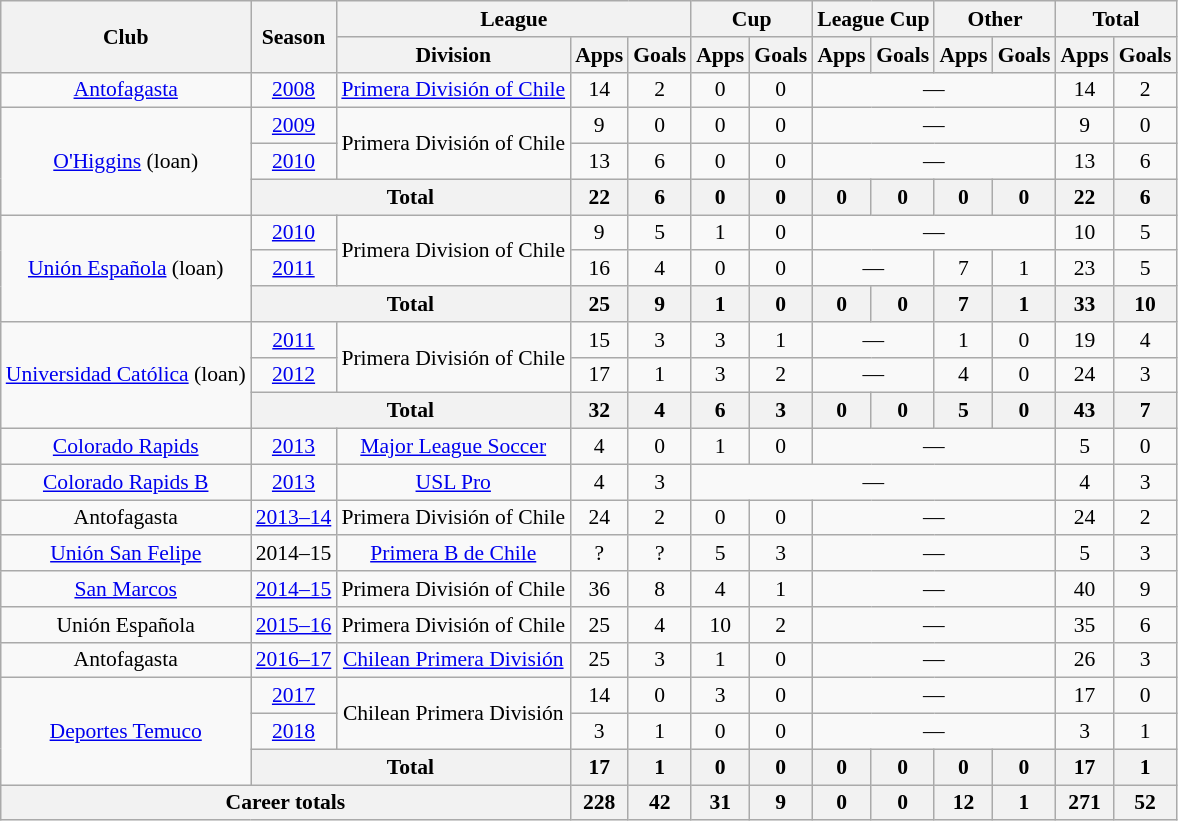<table class="wikitable" style="font-size:90%; text-align: center">
<tr>
<th rowspan=2>Club</th>
<th rowspan=2>Season</th>
<th colspan=3>League</th>
<th colspan=2>Cup</th>
<th colspan=2>League Cup</th>
<th colspan=2>Other</th>
<th colspan=2>Total</th>
</tr>
<tr>
<th>Division</th>
<th>Apps</th>
<th>Goals</th>
<th>Apps</th>
<th>Goals</th>
<th>Apps</th>
<th>Goals</th>
<th>Apps</th>
<th>Goals</th>
<th>Apps</th>
<th>Goals</th>
</tr>
<tr>
<td><a href='#'>Antofagasta</a></td>
<td><a href='#'>2008</a></td>
<td><a href='#'>Primera División of Chile</a></td>
<td>14</td>
<td>2</td>
<td>0</td>
<td>0</td>
<td colspan=4>—</td>
<td>14</td>
<td>2</td>
</tr>
<tr>
<td rowspan=3><a href='#'>O'Higgins</a> (loan)</td>
<td><a href='#'>2009</a></td>
<td rowspan=2>Primera División of Chile</td>
<td>9</td>
<td>0</td>
<td>0</td>
<td>0</td>
<td colspan=4>—</td>
<td>9</td>
<td>0</td>
</tr>
<tr>
<td><a href='#'>2010</a></td>
<td>13</td>
<td>6</td>
<td>0</td>
<td>0</td>
<td colspan=4>—</td>
<td>13</td>
<td>6</td>
</tr>
<tr>
<th colspan=2>Total</th>
<th>22</th>
<th>6</th>
<th>0</th>
<th>0</th>
<th>0</th>
<th>0</th>
<th>0</th>
<th>0</th>
<th>22</th>
<th>6</th>
</tr>
<tr>
<td rowspan=3><a href='#'>Unión Española</a> (loan)</td>
<td><a href='#'>2010</a></td>
<td rowspan=2>Primera Division of Chile</td>
<td>9</td>
<td>5</td>
<td>1</td>
<td>0</td>
<td colspan=4>—</td>
<td>10</td>
<td>5</td>
</tr>
<tr>
<td><a href='#'>2011</a></td>
<td>16</td>
<td>4</td>
<td>0</td>
<td>0</td>
<td colspan=2>—</td>
<td>7</td>
<td>1</td>
<td>23</td>
<td>5</td>
</tr>
<tr>
<th colspan=2>Total</th>
<th>25</th>
<th>9</th>
<th>1</th>
<th>0</th>
<th>0</th>
<th>0</th>
<th>7</th>
<th>1</th>
<th>33</th>
<th>10</th>
</tr>
<tr>
<td rowspan=3><a href='#'>Universidad Católica</a> (loan)</td>
<td><a href='#'>2011</a></td>
<td rowspan=2>Primera División of Chile</td>
<td>15</td>
<td>3</td>
<td>3</td>
<td>1</td>
<td colspan=2>—</td>
<td>1</td>
<td>0</td>
<td>19</td>
<td>4</td>
</tr>
<tr>
<td><a href='#'>2012</a></td>
<td>17</td>
<td>1</td>
<td>3</td>
<td>2</td>
<td colspan=2>—</td>
<td>4</td>
<td>0</td>
<td>24</td>
<td>3</td>
</tr>
<tr>
<th colspan=2>Total</th>
<th>32</th>
<th>4</th>
<th>6</th>
<th>3</th>
<th>0</th>
<th>0</th>
<th>5</th>
<th>0</th>
<th>43</th>
<th>7</th>
</tr>
<tr>
<td><a href='#'>Colorado Rapids</a></td>
<td><a href='#'>2013</a></td>
<td><a href='#'>Major League Soccer</a></td>
<td>4</td>
<td>0</td>
<td>1</td>
<td>0</td>
<td colspan=4>—</td>
<td>5</td>
<td>0</td>
</tr>
<tr>
<td><a href='#'>Colorado Rapids B</a></td>
<td><a href='#'>2013</a></td>
<td><a href='#'>USL Pro</a></td>
<td>4</td>
<td>3</td>
<td colspan=6>—</td>
<td>4</td>
<td>3</td>
</tr>
<tr>
<td>Antofagasta</td>
<td><a href='#'>2013–14</a></td>
<td>Primera División of Chile</td>
<td>24</td>
<td>2</td>
<td>0</td>
<td>0</td>
<td colspan=4>—</td>
<td>24</td>
<td>2</td>
</tr>
<tr>
<td><a href='#'>Unión San Felipe</a></td>
<td>2014–15</td>
<td><a href='#'>Primera B de Chile</a></td>
<td>?</td>
<td>?</td>
<td>5</td>
<td>3</td>
<td colspan=4>—</td>
<td>5</td>
<td>3</td>
</tr>
<tr>
<td><a href='#'>San Marcos</a></td>
<td><a href='#'>2014–15</a></td>
<td>Primera División of Chile</td>
<td>36</td>
<td>8</td>
<td>4</td>
<td>1</td>
<td colspan=4>—</td>
<td>40</td>
<td>9</td>
</tr>
<tr>
<td>Unión Española</td>
<td><a href='#'>2015–16</a></td>
<td>Primera División of Chile</td>
<td>25</td>
<td>4</td>
<td>10</td>
<td>2</td>
<td colspan=4>—</td>
<td>35</td>
<td>6</td>
</tr>
<tr>
<td>Antofagasta</td>
<td><a href='#'>2016–17</a></td>
<td><a href='#'>Chilean Primera División</a></td>
<td>25</td>
<td>3</td>
<td>1</td>
<td>0</td>
<td colspan=4>—</td>
<td>26</td>
<td>3</td>
</tr>
<tr>
<td rowspan=3><a href='#'>Deportes Temuco</a></td>
<td><a href='#'>2017</a></td>
<td rowspan=2>Chilean Primera División</td>
<td>14</td>
<td>0</td>
<td>3</td>
<td>0</td>
<td colspan=4>—</td>
<td>17</td>
<td>0</td>
</tr>
<tr>
<td><a href='#'>2018</a></td>
<td>3</td>
<td>1</td>
<td>0</td>
<td>0</td>
<td colspan=4>—</td>
<td>3</td>
<td>1</td>
</tr>
<tr>
<th colspan=2>Total</th>
<th>17</th>
<th>1</th>
<th>0</th>
<th>0</th>
<th>0</th>
<th>0</th>
<th>0</th>
<th>0</th>
<th>17</th>
<th>1</th>
</tr>
<tr>
<th colspan=3>Career totals</th>
<th>228</th>
<th>42</th>
<th>31</th>
<th>9</th>
<th>0</th>
<th>0</th>
<th>12</th>
<th>1</th>
<th>271</th>
<th>52</th>
</tr>
</table>
